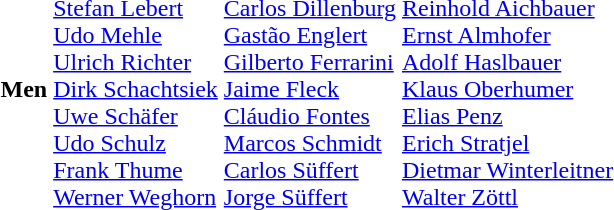<table>
<tr>
<th scope="row">Men</th>
<td><br><a href='#'>Stefan Lebert</a><br><a href='#'>Udo Mehle</a><br><a href='#'>Ulrich Richter</a><br><a href='#'>Dirk Schachtsiek</a><br><a href='#'>Uwe Schäfer</a><br><a href='#'>Udo Schulz</a><br><a href='#'>Frank Thume</a><br><a href='#'>Werner Weghorn</a></td>
<td><br><a href='#'>Carlos Dillenburg</a><br><a href='#'>Gastão Englert</a><br><a href='#'>Gilberto Ferrarini</a><br><a href='#'>Jaime Fleck</a><br><a href='#'>Cláudio Fontes</a><br><a href='#'>Marcos Schmidt</a><br><a href='#'>Carlos Süffert</a><br><a href='#'>Jorge Süffert</a></td>
<td><br><a href='#'>Reinhold Aichbauer</a><br><a href='#'>Ernst Almhofer</a><br><a href='#'>Adolf Haslbauer</a><br><a href='#'>Klaus Oberhumer</a><br><a href='#'>Elias Penz</a><br><a href='#'>Erich Stratjel</a><br><a href='#'>Dietmar Winterleitner</a><br><a href='#'>Walter Zöttl</a></td>
</tr>
</table>
